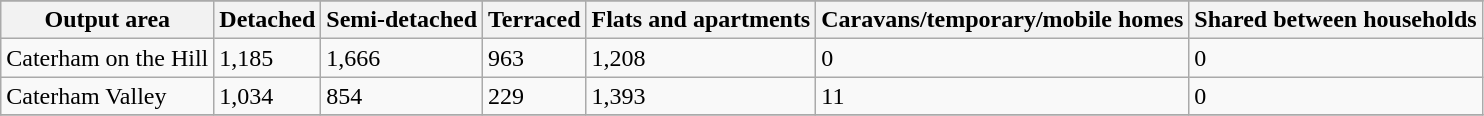<table class="wikitable">
<tr>
</tr>
<tr>
<th>Output area</th>
<th>Detached</th>
<th>Semi-detached</th>
<th>Terraced</th>
<th>Flats and apartments</th>
<th>Caravans/temporary/mobile homes</th>
<th>Shared between households</th>
</tr>
<tr>
<td>Caterham on the Hill</td>
<td>1,185</td>
<td>1,666</td>
<td>963</td>
<td>1,208</td>
<td>0</td>
<td>0</td>
</tr>
<tr>
<td>Caterham Valley</td>
<td>1,034</td>
<td>854</td>
<td>229</td>
<td>1,393</td>
<td>11</td>
<td>0</td>
</tr>
<tr>
</tr>
</table>
